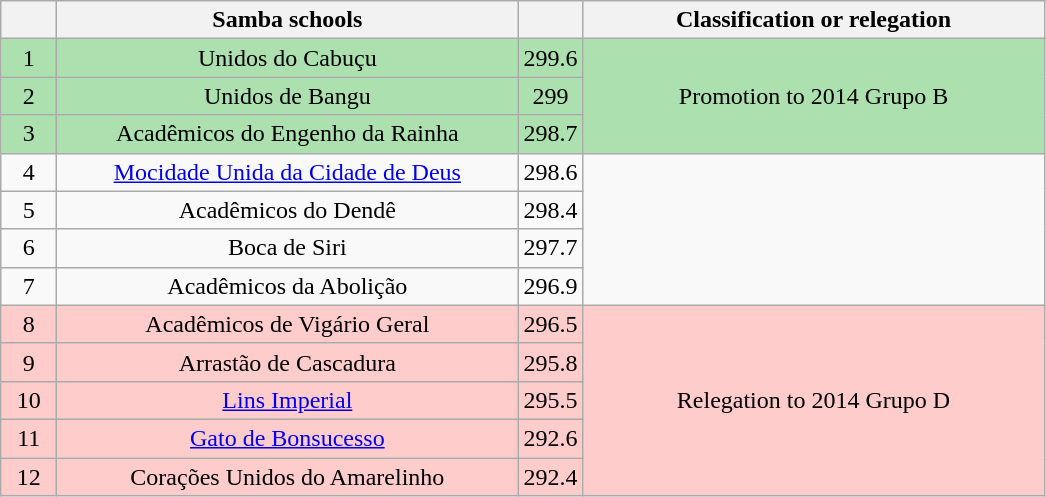<table class="wikitable">
<tr>
<th width="30"></th>
<th width="300">Samba schools</th>
<th width="20"></th>
<th width="300">Classification or relegation</th>
</tr>
<tr align="center">
<td bgcolor=ACE1AF>1</td>
<td bgcolor=ACE1AF>Unidos do Cabuçu</td>
<td bgcolor=ACE1AF>299.6</td>
<td rowspan="3" bgcolor=ACE1AF><span>Promotion to 2014 Grupo B</span></td>
</tr>
<tr align="center">
<td bgcolor=ACE1AF>2</td>
<td bgcolor=ACE1AF>Unidos de Bangu</td>
<td bgcolor=ACE1AF>299</td>
</tr>
<tr align="center">
<td bgcolor=ACE1AF>3</td>
<td bgcolor=ACE1AF>Acadêmicos do Engenho da Rainha</td>
<td bgcolor=ACE1AF>298.7</td>
</tr>
<tr align="center">
<td>4</td>
<td><a href='#'>Mocidade Unida da Cidade de Deus</a></td>
<td>298.6</td>
<td rowspan="4"></td>
</tr>
<tr align="center">
<td>5</td>
<td>Acadêmicos do Dendê</td>
<td>298.4</td>
</tr>
<tr align="center">
<td>6</td>
<td>Boca de Siri</td>
<td>297.7</td>
</tr>
<tr align="center">
<td>7</td>
<td>Acadêmicos da Abolição</td>
<td>296.9</td>
</tr>
<tr align="center">
<td bgcolor=FFCCCC>8</td>
<td bgcolor=FFCCCC>Acadêmicos de Vigário Geral</td>
<td bgcolor=FFCCCC>296.5</td>
<td rowspan="5" bgcolor=FFCCCC><span>Relegation to 2014 Grupo D</span></td>
</tr>
<tr align="center">
<td bgcolor=FFCCCC>9</td>
<td bgcolor=FFCCCC>Arrastão de Cascadura</td>
<td bgcolor=FFCCCC>295.8</td>
</tr>
<tr align="center">
<td bgcolor=FFCCCC>10</td>
<td bgcolor=FFCCCC><a href='#'>Lins Imperial</a></td>
<td bgcolor=FFCCCC>295.5</td>
</tr>
<tr align="center">
<td bgcolor=FFCCCC>11</td>
<td bgcolor=FFCCCC><a href='#'>Gato de Bonsucesso</a></td>
<td bgcolor=FFCCCC>292.6</td>
</tr>
<tr style="background:#ffffff; color:black; text-align:center;">
<td bgcolor=FFCCCC>12</td>
<td bgcolor=FFCCCC>Corações Unidos do Amarelinho</td>
<td bgcolor=FFCCCC>292.4</td>
</tr>
</table>
